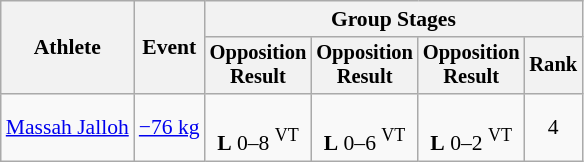<table class="wikitable" style="font-size:90%">
<tr>
<th rowspan=2>Athlete</th>
<th rowspan=2>Event</th>
<th colspan=4>Group Stages</th>
</tr>
<tr style="font-size:95%">
<th>Opposition<br>Result</th>
<th>Opposition<br>Result</th>
<th>Opposition<br>Result</th>
<th>Rank</th>
</tr>
<tr align=center>
<td align=left><a href='#'>Massah Jalloh</a></td>
<td align=left><a href='#'>−76 kg</a></td>
<td><br><strong>L</strong> 0–8 <sup>VT</sup></td>
<td><br><strong>L</strong> 0–6 <sup>VT</sup></td>
<td><br><strong>L</strong> 0–2 <sup>VT</sup></td>
<td>4</td>
</tr>
</table>
